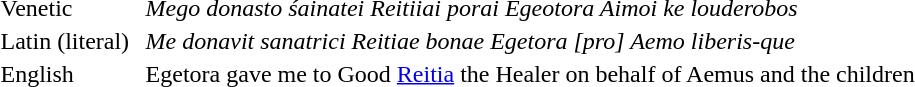<table style="padding-left: 2em">
<tr>
<td>Venetic</td>
<td style="padding-left: 0.5em"><em>Mego donasto śainatei Reitiiai porai Egeotora Aimoi ke louderobos</em></td>
</tr>
<tr>
<td>Latin (literal)</td>
<td style="padding-left: 0.5em"><em>Me donavit sanatrici Reitiae bonae Egetora [pro] Aemo liberis-que</em></td>
</tr>
<tr>
<td>English</td>
<td style="padding-left: 0.5em">Egetora gave me to Good <a href='#'>Reitia</a> the Healer on behalf of Aemus and the children</td>
</tr>
</table>
